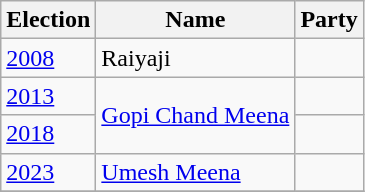<table class="wikitable sortable">
<tr>
<th>Election</th>
<th>Name</th>
<th colspan=2>Party</th>
</tr>
<tr>
<td><a href='#'>2008</a></td>
<td>Raiyaji</td>
<td></td>
</tr>
<tr>
<td><a href='#'>2013</a></td>
<td rowspan=2><a href='#'>Gopi Chand Meena</a></td>
<td></td>
</tr>
<tr>
<td><a href='#'>2018</a></td>
</tr>
<tr>
<td><a href='#'>2023</a></td>
<td><a href='#'>Umesh Meena</a></td>
<td></td>
</tr>
<tr>
</tr>
</table>
